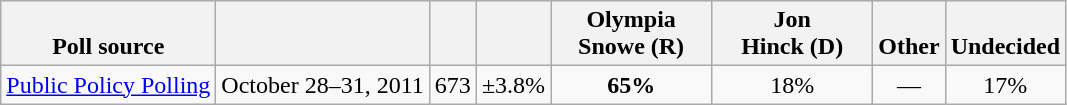<table class="wikitable" style="text-align:center">
<tr valign= bottom>
<th>Poll source</th>
<th></th>
<th></th>
<th></th>
<th style="width:100px;">Olympia<br>Snowe (R)</th>
<th style="width:100px;">Jon<br>Hinck (D)</th>
<th>Other</th>
<th>Undecided</th>
</tr>
<tr>
<td align=left><a href='#'>Public Policy Polling</a></td>
<td>October 28–31, 2011</td>
<td>673</td>
<td>±3.8%</td>
<td><strong>65%</strong></td>
<td>18%</td>
<td>—</td>
<td>17%</td>
</tr>
</table>
